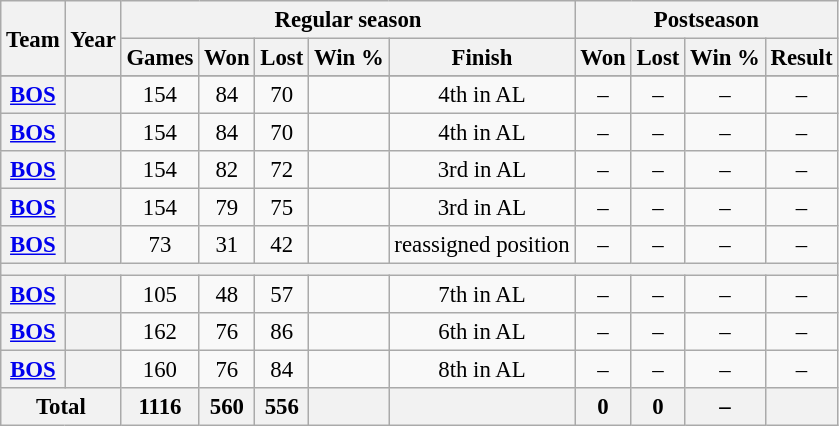<table class="wikitable" style="font-size: 95%; text-align:center;">
<tr>
<th rowspan="2">Team</th>
<th rowspan="2">Year</th>
<th colspan="5">Regular season</th>
<th colspan="4">Postseason</th>
</tr>
<tr>
<th>Games</th>
<th>Won</th>
<th>Lost</th>
<th>Win %</th>
<th>Finish</th>
<th>Won</th>
<th>Lost</th>
<th>Win %</th>
<th>Result</th>
</tr>
<tr>
</tr>
<tr>
<th><a href='#'>BOS</a></th>
<th></th>
<td>154</td>
<td>84</td>
<td>70</td>
<td></td>
<td>4th in AL</td>
<td>–</td>
<td>–</td>
<td>–</td>
<td>–</td>
</tr>
<tr>
<th><a href='#'>BOS</a></th>
<th></th>
<td>154</td>
<td>84</td>
<td>70</td>
<td></td>
<td>4th in AL</td>
<td>–</td>
<td>–</td>
<td>–</td>
<td>–</td>
</tr>
<tr>
<th><a href='#'>BOS</a></th>
<th></th>
<td>154</td>
<td>82</td>
<td>72</td>
<td></td>
<td>3rd in AL</td>
<td>–</td>
<td>–</td>
<td>–</td>
<td>–</td>
</tr>
<tr>
<th><a href='#'>BOS</a></th>
<th></th>
<td>154</td>
<td>79</td>
<td>75</td>
<td></td>
<td>3rd in AL</td>
<td>–</td>
<td>–</td>
<td>–</td>
<td>–</td>
</tr>
<tr>
<th><a href='#'>BOS</a></th>
<th></th>
<td>73</td>
<td>31</td>
<td>42</td>
<td></td>
<td>reassigned position</td>
<td>–</td>
<td>–</td>
<td>–</td>
<td>–</td>
</tr>
<tr>
<th colspan="11"></th>
</tr>
<tr>
<th><a href='#'>BOS</a></th>
<th></th>
<td>105</td>
<td>48</td>
<td>57</td>
<td></td>
<td>7th in AL</td>
<td>–</td>
<td>–</td>
<td>–</td>
<td>–</td>
</tr>
<tr>
<th><a href='#'>BOS</a></th>
<th></th>
<td>162</td>
<td>76</td>
<td>86</td>
<td></td>
<td>6th in AL</td>
<td>–</td>
<td>–</td>
<td>–</td>
<td>–</td>
</tr>
<tr>
<th><a href='#'>BOS</a></th>
<th></th>
<td>160</td>
<td>76</td>
<td>84</td>
<td></td>
<td>8th in AL</td>
<td>–</td>
<td>–</td>
<td>–</td>
<td>–</td>
</tr>
<tr>
<th colspan="2">Total</th>
<th>1116</th>
<th>560</th>
<th>556</th>
<th></th>
<th></th>
<th>0</th>
<th>0</th>
<th>–</th>
<th></th>
</tr>
</table>
